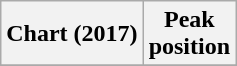<table class="wikitable sortable plainrowheaders" style="text-align:center">
<tr>
<th scope="col">Chart (2017)</th>
<th scope="col">Peak<br>position</th>
</tr>
<tr>
</tr>
</table>
